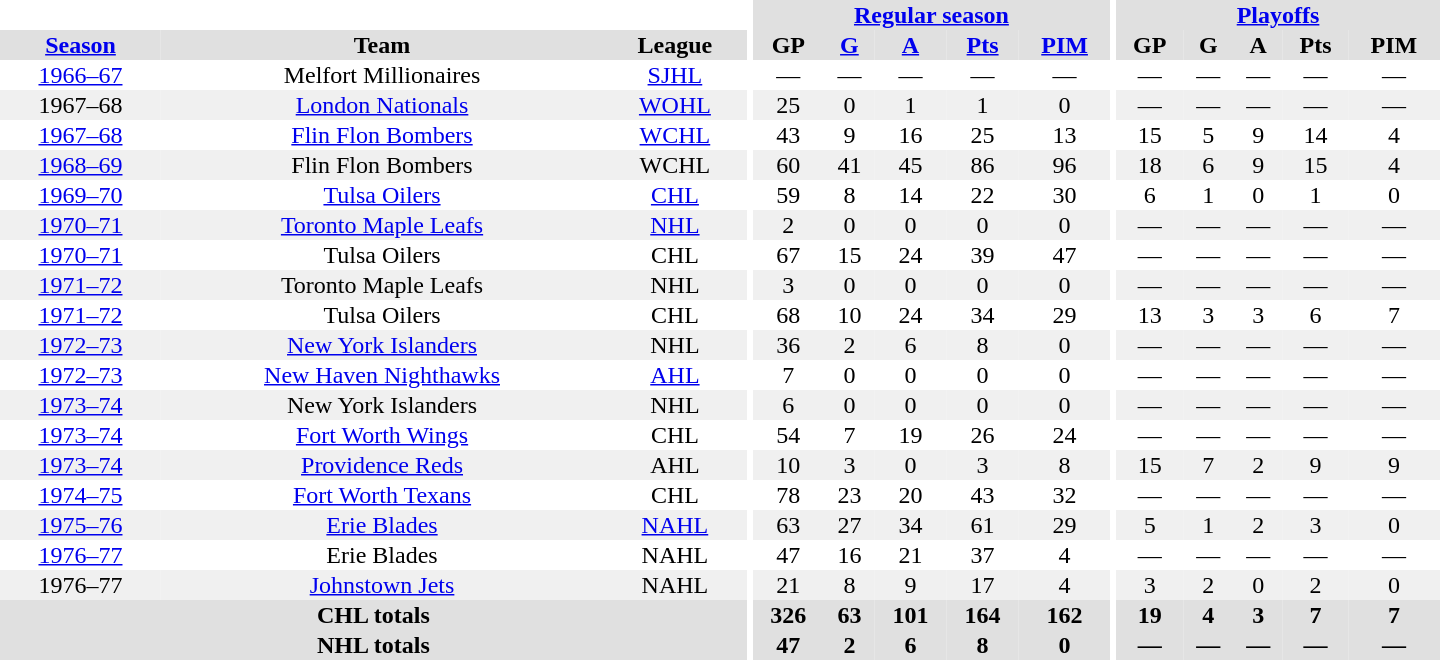<table border="0" cellpadding="1" cellspacing="0" style="text-align:center; width:60em">
<tr bgcolor="#e0e0e0">
<th colspan="3" bgcolor="#ffffff"></th>
<th rowspan="100" bgcolor="#ffffff"></th>
<th colspan="5"><a href='#'>Regular season</a></th>
<th rowspan="100" bgcolor="#ffffff"></th>
<th colspan="5"><a href='#'>Playoffs</a></th>
</tr>
<tr bgcolor="#e0e0e0">
<th><a href='#'>Season</a></th>
<th>Team</th>
<th>League</th>
<th>GP</th>
<th><a href='#'>G</a></th>
<th><a href='#'>A</a></th>
<th><a href='#'>Pts</a></th>
<th><a href='#'>PIM</a></th>
<th>GP</th>
<th>G</th>
<th>A</th>
<th>Pts</th>
<th>PIM</th>
</tr>
<tr>
<td><a href='#'>1966–67</a></td>
<td>Melfort Millionaires</td>
<td><a href='#'>SJHL</a></td>
<td>—</td>
<td>—</td>
<td>—</td>
<td>—</td>
<td>—</td>
<td>—</td>
<td>—</td>
<td>—</td>
<td>—</td>
<td>—</td>
</tr>
<tr bgcolor="#f0f0f0">
<td>1967–68</td>
<td><a href='#'>London Nationals</a></td>
<td><a href='#'>WOHL</a></td>
<td>25</td>
<td>0</td>
<td>1</td>
<td>1</td>
<td>0</td>
<td>—</td>
<td>—</td>
<td>—</td>
<td>—</td>
<td>—</td>
</tr>
<tr>
<td><a href='#'>1967–68</a></td>
<td><a href='#'>Flin Flon Bombers</a></td>
<td><a href='#'>WCHL</a></td>
<td>43</td>
<td>9</td>
<td>16</td>
<td>25</td>
<td>13</td>
<td>15</td>
<td>5</td>
<td>9</td>
<td>14</td>
<td>4</td>
</tr>
<tr bgcolor="#f0f0f0">
<td><a href='#'>1968–69</a></td>
<td>Flin Flon Bombers</td>
<td>WCHL</td>
<td>60</td>
<td>41</td>
<td>45</td>
<td>86</td>
<td>96</td>
<td>18</td>
<td>6</td>
<td>9</td>
<td>15</td>
<td>4</td>
</tr>
<tr>
<td><a href='#'>1969–70</a></td>
<td><a href='#'>Tulsa Oilers</a></td>
<td><a href='#'>CHL</a></td>
<td>59</td>
<td>8</td>
<td>14</td>
<td>22</td>
<td>30</td>
<td>6</td>
<td>1</td>
<td>0</td>
<td>1</td>
<td>0</td>
</tr>
<tr bgcolor="#f0f0f0">
<td><a href='#'>1970–71</a></td>
<td><a href='#'>Toronto Maple Leafs</a></td>
<td><a href='#'>NHL</a></td>
<td>2</td>
<td>0</td>
<td>0</td>
<td>0</td>
<td>0</td>
<td>—</td>
<td>—</td>
<td>—</td>
<td>—</td>
<td>—</td>
</tr>
<tr>
<td><a href='#'>1970–71</a></td>
<td>Tulsa Oilers</td>
<td>CHL</td>
<td>67</td>
<td>15</td>
<td>24</td>
<td>39</td>
<td>47</td>
<td>—</td>
<td>—</td>
<td>—</td>
<td>—</td>
<td>—</td>
</tr>
<tr bgcolor="#f0f0f0">
<td><a href='#'>1971–72</a></td>
<td>Toronto Maple Leafs</td>
<td>NHL</td>
<td>3</td>
<td>0</td>
<td>0</td>
<td>0</td>
<td>0</td>
<td>—</td>
<td>—</td>
<td>—</td>
<td>—</td>
<td>—</td>
</tr>
<tr>
<td><a href='#'>1971–72</a></td>
<td>Tulsa Oilers</td>
<td>CHL</td>
<td>68</td>
<td>10</td>
<td>24</td>
<td>34</td>
<td>29</td>
<td>13</td>
<td>3</td>
<td>3</td>
<td>6</td>
<td>7</td>
</tr>
<tr bgcolor="#f0f0f0">
<td><a href='#'>1972–73</a></td>
<td><a href='#'>New York Islanders</a></td>
<td>NHL</td>
<td>36</td>
<td>2</td>
<td>6</td>
<td>8</td>
<td>0</td>
<td>—</td>
<td>—</td>
<td>—</td>
<td>—</td>
<td>—</td>
</tr>
<tr>
<td><a href='#'>1972–73</a></td>
<td><a href='#'>New Haven Nighthawks</a></td>
<td><a href='#'>AHL</a></td>
<td>7</td>
<td>0</td>
<td>0</td>
<td>0</td>
<td>0</td>
<td>—</td>
<td>—</td>
<td>—</td>
<td>—</td>
<td>—</td>
</tr>
<tr bgcolor="#f0f0f0">
<td><a href='#'>1973–74</a></td>
<td>New York Islanders</td>
<td>NHL</td>
<td>6</td>
<td>0</td>
<td>0</td>
<td>0</td>
<td>0</td>
<td>—</td>
<td>—</td>
<td>—</td>
<td>—</td>
<td>—</td>
</tr>
<tr>
<td><a href='#'>1973–74</a></td>
<td><a href='#'>Fort Worth Wings</a></td>
<td>CHL</td>
<td>54</td>
<td>7</td>
<td>19</td>
<td>26</td>
<td>24</td>
<td>—</td>
<td>—</td>
<td>—</td>
<td>—</td>
<td>—</td>
</tr>
<tr bgcolor="#f0f0f0">
<td><a href='#'>1973–74</a></td>
<td><a href='#'>Providence Reds</a></td>
<td>AHL</td>
<td>10</td>
<td>3</td>
<td>0</td>
<td>3</td>
<td>8</td>
<td>15</td>
<td>7</td>
<td>2</td>
<td>9</td>
<td>9</td>
</tr>
<tr>
<td><a href='#'>1974–75</a></td>
<td><a href='#'>Fort Worth Texans</a></td>
<td>CHL</td>
<td>78</td>
<td>23</td>
<td>20</td>
<td>43</td>
<td>32</td>
<td>—</td>
<td>—</td>
<td>—</td>
<td>—</td>
<td>—</td>
</tr>
<tr bgcolor="#f0f0f0">
<td><a href='#'>1975–76</a></td>
<td><a href='#'>Erie Blades</a></td>
<td><a href='#'>NAHL</a></td>
<td>63</td>
<td>27</td>
<td>34</td>
<td>61</td>
<td>29</td>
<td>5</td>
<td>1</td>
<td>2</td>
<td>3</td>
<td>0</td>
</tr>
<tr>
<td><a href='#'>1976–77</a></td>
<td>Erie Blades</td>
<td>NAHL</td>
<td>47</td>
<td>16</td>
<td>21</td>
<td>37</td>
<td>4</td>
<td>—</td>
<td>—</td>
<td>—</td>
<td>—</td>
<td>—</td>
</tr>
<tr bgcolor="#f0f0f0">
<td>1976–77</td>
<td><a href='#'>Johnstown Jets</a></td>
<td>NAHL</td>
<td>21</td>
<td>8</td>
<td>9</td>
<td>17</td>
<td>4</td>
<td>3</td>
<td>2</td>
<td>0</td>
<td>2</td>
<td>0</td>
</tr>
<tr bgcolor="#e0e0e0">
<th colspan="3">CHL totals</th>
<th>326</th>
<th>63</th>
<th>101</th>
<th>164</th>
<th>162</th>
<th>19</th>
<th>4</th>
<th>3</th>
<th>7</th>
<th>7</th>
</tr>
<tr bgcolor="#e0e0e0">
<th colspan="3">NHL totals</th>
<th>47</th>
<th>2</th>
<th>6</th>
<th>8</th>
<th>0</th>
<th>—</th>
<th>—</th>
<th>—</th>
<th>—</th>
<th>—</th>
</tr>
</table>
